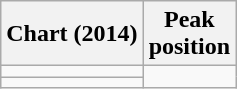<table class="wikitable sortable">
<tr>
<th>Chart (2014)</th>
<th>Peak<br>position</th>
</tr>
<tr>
<td></td>
</tr>
<tr>
<td></td>
</tr>
</table>
